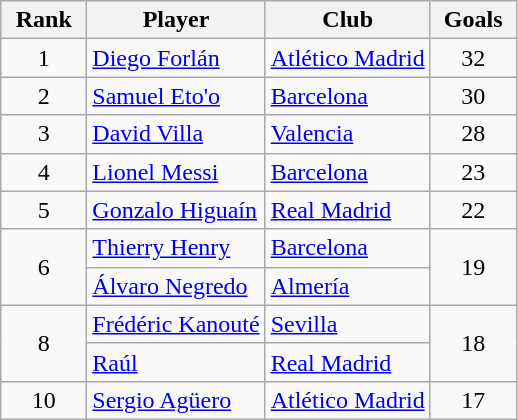<table class="wikitable">
<tr>
<th width="50px">Rank</th>
<th>Player</th>
<th>Club</th>
<th width="50px">Goals</th>
</tr>
<tr>
<td align="center">1</td>
<td> <a href='#'>Diego Forlán</a></td>
<td><a href='#'>Atlético Madrid</a></td>
<td align=center>32</td>
</tr>
<tr>
<td align="center">2</td>
<td> <a href='#'>Samuel Eto'o</a></td>
<td><a href='#'>Barcelona</a></td>
<td align=center>30</td>
</tr>
<tr>
<td align="center">3</td>
<td> <a href='#'>David Villa</a></td>
<td><a href='#'>Valencia</a></td>
<td align=center>28</td>
</tr>
<tr>
<td align="center">4</td>
<td> <a href='#'>Lionel Messi</a></td>
<td><a href='#'>Barcelona</a></td>
<td align=center>23</td>
</tr>
<tr>
<td align="center">5</td>
<td> <a href='#'>Gonzalo Higuaín</a></td>
<td><a href='#'>Real Madrid</a></td>
<td align=center>22</td>
</tr>
<tr>
<td rowspan=2 align="center">6</td>
<td> <a href='#'>Thierry Henry</a></td>
<td><a href='#'>Barcelona</a></td>
<td rowspan=2 align=center>19</td>
</tr>
<tr>
<td> <a href='#'>Álvaro Negredo</a></td>
<td><a href='#'>Almería</a></td>
</tr>
<tr>
<td rowspan=2 align="center">8</td>
<td> <a href='#'>Frédéric Kanouté</a></td>
<td><a href='#'>Sevilla</a></td>
<td rowspan=2 align=center>18</td>
</tr>
<tr>
<td> <a href='#'>Raúl</a></td>
<td><a href='#'>Real Madrid</a></td>
</tr>
<tr>
<td align="center">10</td>
<td> <a href='#'>Sergio Agüero</a></td>
<td><a href='#'>Atlético Madrid</a></td>
<td align=center>17</td>
</tr>
</table>
